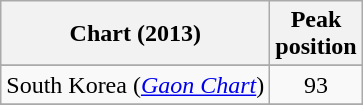<table class="wikitable sortable">
<tr>
<th>Chart (2013)</th>
<th>Peak<br>position</th>
</tr>
<tr>
</tr>
<tr>
<td>South Korea (<em><a href='#'>Gaon Chart</a></em>)</td>
<td style="text-align:center;">93</td>
</tr>
<tr>
</tr>
<tr>
</tr>
<tr>
</tr>
</table>
